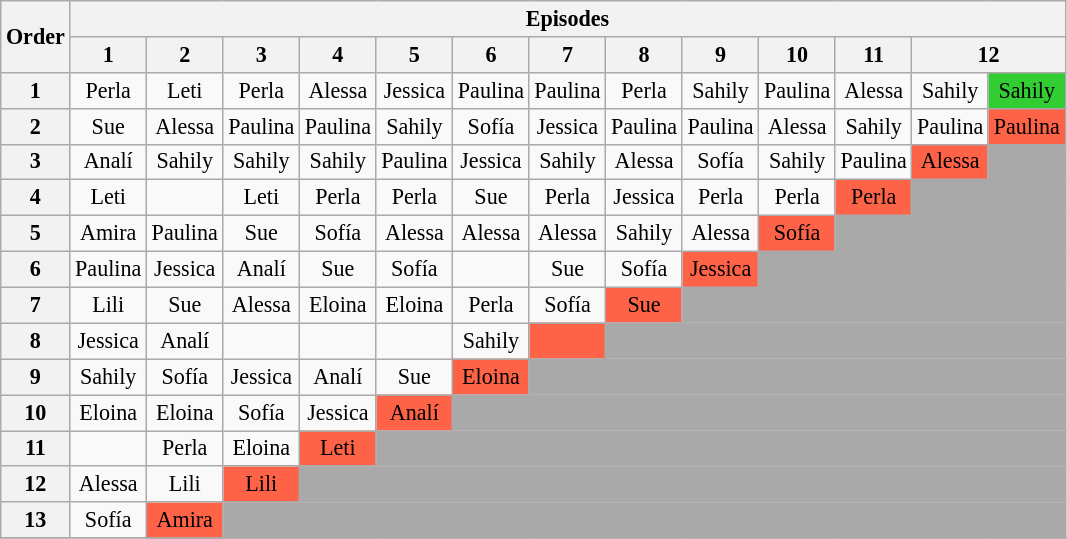<table class="wikitable" style="text-align:center; font-size:92%">
<tr>
<th rowspan=2>Order</th>
<th colspan=13>Episodes</th>
</tr>
<tr>
<th>1</th>
<th>2</th>
<th>3</th>
<th>4</th>
<th>5</th>
<th>6</th>
<th>7</th>
<th>8</th>
<th>9</th>
<th>10</th>
<th>11</th>
<th colspan=2>12</th>
</tr>
<tr>
<th>1</th>
<td>Perla</td>
<td>Leti</td>
<td>Perla</td>
<td>Alessa</td>
<td>Jessica</td>
<td>Paulina</td>
<td>Paulina</td>
<td>Perla</td>
<td>Sahily</td>
<td>Paulina</td>
<td>Alessa</td>
<td>Sahily</td>
<td bgcolor="limegreen">Sahily</td>
</tr>
<tr>
<th>2</th>
<td>Sue</td>
<td>Alessa</td>
<td>Paulina</td>
<td>Paulina</td>
<td>Sahily</td>
<td>Sofía</td>
<td>Jessica</td>
<td>Paulina</td>
<td>Paulina</td>
<td>Alessa</td>
<td>Sahily</td>
<td>Paulina</td>
<td bgcolor="tomato">Paulina</td>
</tr>
<tr>
<th>3</th>
<td>Analí</td>
<td>Sahily</td>
<td>Sahily</td>
<td>Sahily</td>
<td>Paulina</td>
<td>Jessica</td>
<td>Sahily</td>
<td>Alessa</td>
<td>Sofía</td>
<td>Sahily</td>
<td>Paulina</td>
<td bgcolor="tomato">Alessa</td>
<td bgcolor="darkgray" colspan="13"></td>
</tr>
<tr>
<th>4</th>
<td>Leti</td>
<td></td>
<td>Leti</td>
<td>Perla</td>
<td>Perla</td>
<td>Sue</td>
<td>Perla</td>
<td>Jessica</td>
<td>Perla</td>
<td>Perla</td>
<td bgcolor="tomato">Perla</td>
<td bgcolor="darkgray" colspan="13"></td>
</tr>
<tr>
<th>5</th>
<td>Amira</td>
<td>Paulina</td>
<td>Sue</td>
<td>Sofía</td>
<td>Alessa</td>
<td>Alessa</td>
<td>Alessa</td>
<td>Sahily</td>
<td>Alessa</td>
<td bgcolor="tomato">Sofía</td>
<td bgcolor="darkgray" colspan="13"></td>
</tr>
<tr>
<th>6</th>
<td>Paulina</td>
<td>Jessica</td>
<td>Analí</td>
<td>Sue</td>
<td>Sofía</td>
<td></td>
<td>Sue</td>
<td>Sofía</td>
<td bgcolor="tomato">Jessica</td>
<td bgcolor="darkgray" colspan="13"></td>
</tr>
<tr>
<th>7</th>
<td>Lili</td>
<td>Sue</td>
<td>Alessa</td>
<td>Eloina</td>
<td>Eloina</td>
<td>Perla</td>
<td>Sofía</td>
<td bgcolor="tomato">Sue</td>
<td bgcolor="darkgray" colspan="13"></td>
</tr>
<tr>
<th>8</th>
<td>Jessica</td>
<td>Analí</td>
<td></td>
<td></td>
<td></td>
<td>Sahily</td>
<td bgcolor="tomato"></td>
<td bgcolor="darkgray" colspan="13"></td>
</tr>
<tr>
<th>9</th>
<td>Sahily</td>
<td>Sofía</td>
<td>Jessica</td>
<td>Analí</td>
<td>Sue</td>
<td bgcolor="tomato">Eloina</td>
<td bgcolor="darkgray" colspan="13"></td>
</tr>
<tr>
<th>10</th>
<td>Eloina</td>
<td>Eloina</td>
<td>Sofía</td>
<td>Jessica</td>
<td bgcolor="tomato">Analí</td>
<td bgcolor="darkgray" colspan="13"></td>
</tr>
<tr>
<th>11</th>
<td></td>
<td>Perla</td>
<td>Eloina</td>
<td bgcolor="tomato">Leti</td>
<td bgcolor="darkgray" colspan="13"></td>
</tr>
<tr>
<th>12</th>
<td>Alessa</td>
<td>Lili</td>
<td bgcolor="tomato">Lili</td>
<td bgcolor="darkgray" colspan="13"></td>
</tr>
<tr>
<th>13</th>
<td>Sofía</td>
<td bgcolor="tomato">Amira</td>
<td bgcolor="darkgray" colspan="13"></td>
</tr>
<tr>
</tr>
</table>
